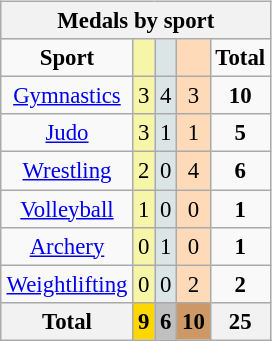<table class=wikitable style="font-size:95%; float:right">
<tr bgcolor=efefef>
<th colspan=7><strong>Medals by sport</strong></th>
</tr>
<tr align=center>
<td><strong>Sport</strong></td>
<td bgcolor=f7f6a8></td>
<td bgcolor=dce5e5></td>
<td bgcolor=ffdab9></td>
<td><strong>Total</strong></td>
</tr>
<tr align=center>
<td><a href='#'>Gymnastics</a></td>
<td style="background:#F7F6A8;">3</td>
<td style="background:#DCE5E5;">4</td>
<td style="background:#FFDAB9;">3</td>
<td><strong>10</strong></td>
</tr>
<tr align=center>
<td><a href='#'>Judo</a></td>
<td style="background:#F7F6A8;">3</td>
<td style="background:#DCE5E5;">1</td>
<td style="background:#FFDAB9;">1</td>
<td><strong>5</strong></td>
</tr>
<tr align=center>
<td><a href='#'>Wrestling</a></td>
<td style="background:#F7F6A8;">2</td>
<td style="background:#DCE5E5;">0</td>
<td style="background:#FFDAB9;">4</td>
<td><strong>6</strong></td>
</tr>
<tr align=center>
<td><a href='#'>Volleyball</a></td>
<td style="background:#F7F6A8;">1</td>
<td style="background:#DCE5E5;">0</td>
<td style="background:#FFDAB9;">0</td>
<td><strong>1</strong></td>
</tr>
<tr align=center>
<td><a href='#'>Archery</a></td>
<td style="background:#F7F6A8;">0</td>
<td style="background:#DCE5E5;">1</td>
<td style="background:#FFDAB9;">0</td>
<td><strong>1</strong></td>
</tr>
<tr align=center>
<td><a href='#'>Weightlifting</a></td>
<td style="background:#F7F6A8;">0</td>
<td style="background:#DCE5E5;">0</td>
<td style="background:#FFDAB9;">2</td>
<td><strong>2</strong></td>
</tr>
<tr align=center>
<th>Total</th>
<th style="background:gold">9</th>
<th style="background:silver">6</th>
<th style="background:#c96">10</th>
<th>25</th>
</tr>
</table>
